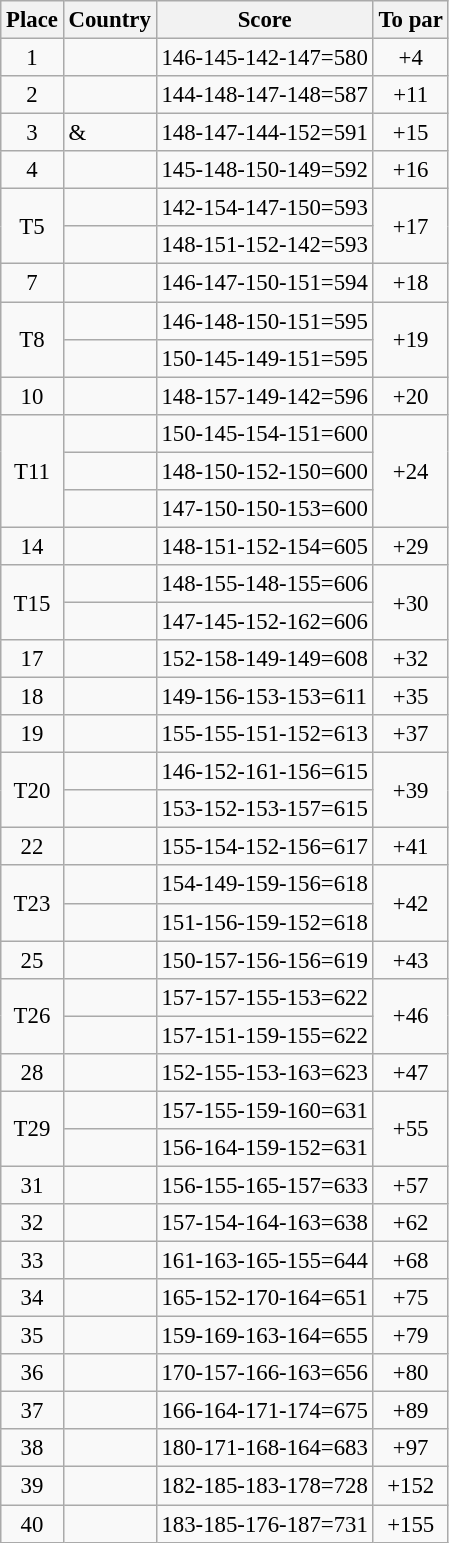<table class="wikitable" style="font-size:95%;">
<tr>
<th>Place</th>
<th>Country</th>
<th>Score</th>
<th>To par</th>
</tr>
<tr>
<td align=center>1</td>
<td></td>
<td>146-145-142-147=580</td>
<td align=center>+4</td>
</tr>
<tr>
<td align=center>2</td>
<td></td>
<td>144-148-147-148=587</td>
<td align=center>+11</td>
</tr>
<tr>
<td align=center>3</td>
<td> &<br></td>
<td>148-147-144-152=591</td>
<td align=center>+15</td>
</tr>
<tr>
<td align=center>4</td>
<td></td>
<td>145-148-150-149=592</td>
<td align=center>+16</td>
</tr>
<tr>
<td rowspan=2 align=center>T5</td>
<td></td>
<td>142-154-147-150=593</td>
<td rowspan=2 align=center>+17</td>
</tr>
<tr>
<td></td>
<td>148-151-152-142=593</td>
</tr>
<tr>
<td align=center>7</td>
<td></td>
<td>146-147-150-151=594</td>
<td align=center>+18</td>
</tr>
<tr>
<td rowspan=2 align=center>T8</td>
<td></td>
<td>146-148-150-151=595</td>
<td rowspan=2 align=center>+19</td>
</tr>
<tr>
<td></td>
<td>150-145-149-151=595</td>
</tr>
<tr>
<td align=center>10</td>
<td></td>
<td>148-157-149-142=596</td>
<td align=center>+20</td>
</tr>
<tr>
<td rowspan=3 align=center>T11</td>
<td></td>
<td>150-145-154-151=600</td>
<td rowspan=3 align=center>+24</td>
</tr>
<tr>
<td></td>
<td>148-150-152-150=600</td>
</tr>
<tr>
<td></td>
<td>147-150-150-153=600</td>
</tr>
<tr>
<td align=center>14</td>
<td></td>
<td>148-151-152-154=605</td>
<td align=center>+29</td>
</tr>
<tr>
<td rowspan=2 align=center>T15</td>
<td></td>
<td>148-155-148-155=606</td>
<td rowspan=2 align=center>+30</td>
</tr>
<tr>
<td></td>
<td>147-145-152-162=606</td>
</tr>
<tr>
<td align=center>17</td>
<td></td>
<td>152-158-149-149=608</td>
<td align=center>+32</td>
</tr>
<tr>
<td align=center>18</td>
<td></td>
<td>149-156-153-153=611</td>
<td align=center>+35</td>
</tr>
<tr>
<td align=center>19</td>
<td></td>
<td>155-155-151-152=613</td>
<td align=center>+37</td>
</tr>
<tr>
<td rowspan=2 align=center>T20</td>
<td></td>
<td>146-152-161-156=615</td>
<td rowspan=2 align=center>+39</td>
</tr>
<tr>
<td></td>
<td>153-152-153-157=615</td>
</tr>
<tr>
<td align=center>22</td>
<td></td>
<td>155-154-152-156=617</td>
<td align=center>+41</td>
</tr>
<tr>
<td rowspan=2 align=center>T23</td>
<td></td>
<td>154-149-159-156=618</td>
<td rowspan=2 align=center>+42</td>
</tr>
<tr>
<td></td>
<td>151-156-159-152=618</td>
</tr>
<tr>
<td align=center>25</td>
<td></td>
<td>150-157-156-156=619</td>
<td align=center>+43</td>
</tr>
<tr>
<td rowspan=2 align=center>T26</td>
<td></td>
<td>157-157-155-153=622</td>
<td rowspan=2 align=center>+46</td>
</tr>
<tr>
<td></td>
<td>157-151-159-155=622</td>
</tr>
<tr>
<td align=center>28</td>
<td></td>
<td>152-155-153-163=623</td>
<td align=center>+47</td>
</tr>
<tr>
<td rowspan=2 align=center>T29</td>
<td></td>
<td>157-155-159-160=631</td>
<td rowspan=2 align=center>+55</td>
</tr>
<tr>
<td></td>
<td>156-164-159-152=631</td>
</tr>
<tr>
<td align=center>31</td>
<td></td>
<td>156-155-165-157=633</td>
<td align=center>+57</td>
</tr>
<tr>
<td align=center>32</td>
<td></td>
<td>157-154-164-163=638</td>
<td align=center>+62</td>
</tr>
<tr>
<td align=center>33</td>
<td></td>
<td>161-163-165-155=644</td>
<td align=center>+68</td>
</tr>
<tr>
<td align=center>34</td>
<td></td>
<td>165-152-170-164=651</td>
<td align=center>+75</td>
</tr>
<tr>
<td align=center>35</td>
<td></td>
<td>159-169-163-164=655</td>
<td align=center>+79</td>
</tr>
<tr>
<td align=center>36</td>
<td></td>
<td>170-157-166-163=656</td>
<td align=center>+80</td>
</tr>
<tr>
<td align=center>37</td>
<td></td>
<td>166-164-171-174=675</td>
<td align=center>+89</td>
</tr>
<tr>
<td align=center>38</td>
<td></td>
<td>180-171-168-164=683</td>
<td align=center>+97</td>
</tr>
<tr>
<td align=center>39</td>
<td></td>
<td>182-185-183-178=728</td>
<td align=center>+152</td>
</tr>
<tr>
<td align=center>40</td>
<td></td>
<td>183-185-176-187=731</td>
<td align=center>+155</td>
</tr>
</table>
